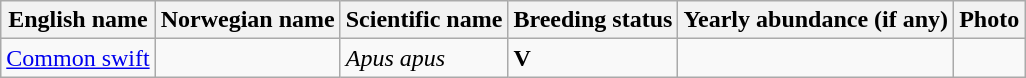<table class="wikitable">
<tr>
<th>English name</th>
<th>Norwegian name</th>
<th>Scientific name</th>
<th>Breeding status</th>
<th>Yearly abundance (if any)</th>
<th>Photo</th>
</tr>
<tr>
<td><a href='#'>Common swift</a></td>
<td></td>
<td><em> Apus apus</em></td>
<td><strong>V</strong></td>
<td></td>
<td><br></td>
</tr>
</table>
